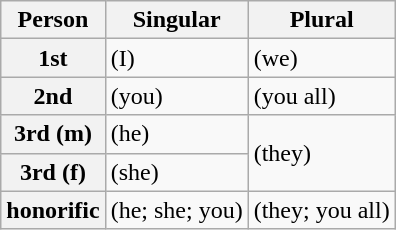<table class="wikitable">
<tr>
<th>Person</th>
<th>Singular</th>
<th>Plural</th>
</tr>
<tr>
<th>1st</th>
<td>  (I)</td>
<td>  (we)</td>
</tr>
<tr>
<th>2nd</th>
<td>  (you)</td>
<td>  (you all)</td>
</tr>
<tr>
<th>3rd (m)</th>
<td>  (he)</td>
<td rowspan="2">  (they)</td>
</tr>
<tr>
<th>3rd (f)</th>
<td>  (she)</td>
</tr>
<tr>
<th>honorific</th>
<td>  (he; she; you)</td>
<td>  (they; you all)</td>
</tr>
</table>
